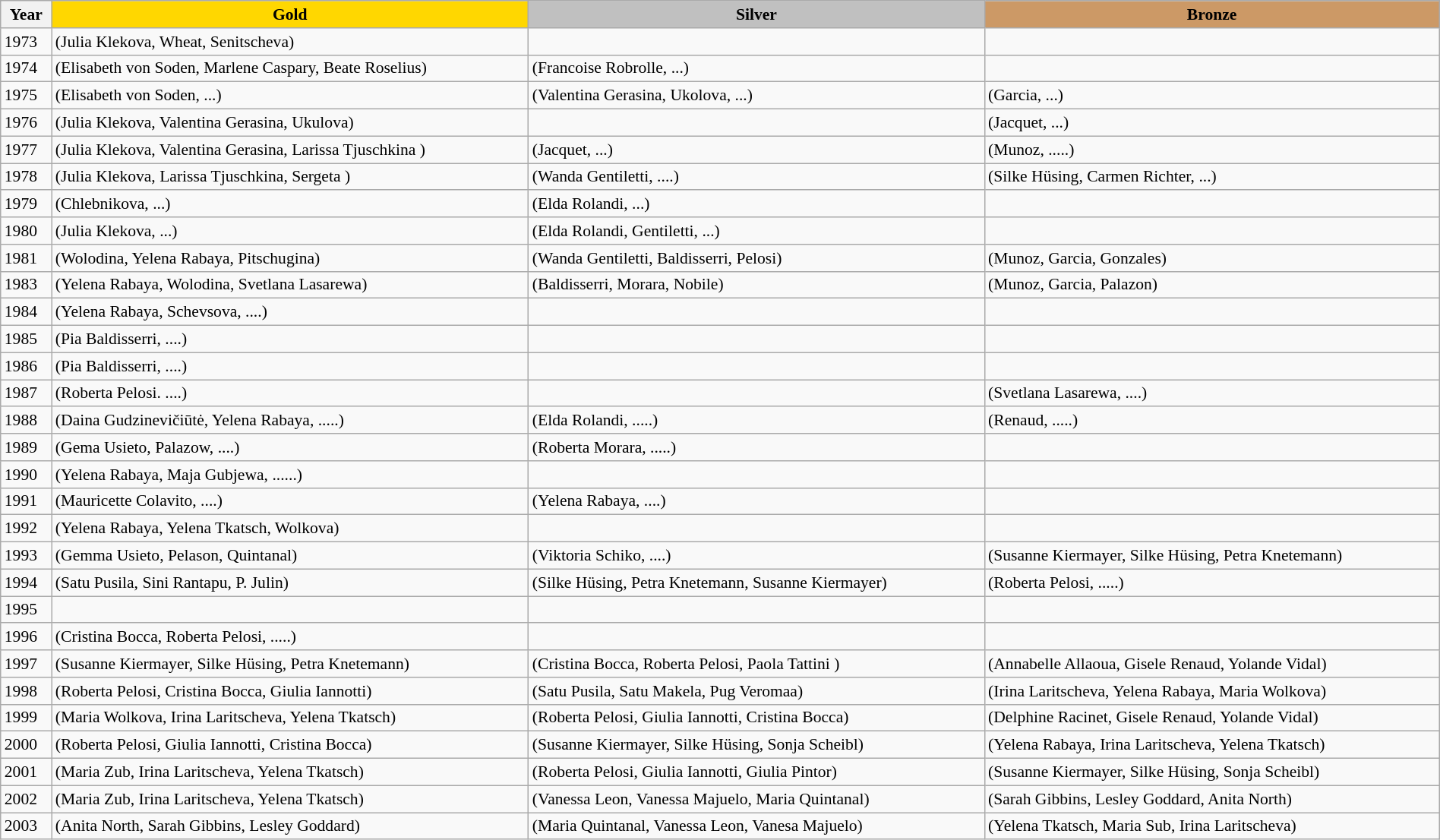<table class="wikitable" width=100% style="font-size:90%; text-align:left;">
<tr align=center>
<th>Year</th>
<td bgcolor=gold><strong>Gold</strong></td>
<td bgcolor=silver><strong>Silver</strong></td>
<td bgcolor=cc9966><strong>Bronze</strong></td>
</tr>
<tr>
<td>1973</td>
<td> (Julia Klekova, Wheat, Senitscheva)</td>
<td></td>
<td></td>
</tr>
<tr>
<td>1974</td>
<td> (Elisabeth von Soden, Marlene Caspary, Beate Roselius)</td>
<td> (Francoise Robrolle, ...)</td>
<td></td>
</tr>
<tr>
<td>1975</td>
<td> (Elisabeth von Soden, ...)</td>
<td> (Valentina Gerasina, Ukolova, ...)</td>
<td> (Garcia, ...)</td>
</tr>
<tr>
<td>1976</td>
<td> (Julia Klekova, Valentina Gerasina, Ukulova)</td>
<td></td>
<td> (Jacquet, ...)</td>
</tr>
<tr>
<td>1977</td>
<td> (Julia Klekova, Valentina Gerasina, Larissa Tjuschkina )</td>
<td> (Jacquet, ...)</td>
<td> (Munoz, .....)</td>
</tr>
<tr>
<td>1978</td>
<td> (Julia Klekova, Larissa Tjuschkina, Sergeta )</td>
<td> (Wanda Gentiletti, ....)</td>
<td> (Silke Hüsing, Carmen Richter, ...)</td>
</tr>
<tr>
<td>1979</td>
<td> (Chlebnikova, ...)</td>
<td> (Elda Rolandi, ...)</td>
<td></td>
</tr>
<tr>
<td>1980</td>
<td> (Julia Klekova, ...)</td>
<td> (Elda Rolandi, Gentiletti, ...)</td>
<td></td>
</tr>
<tr>
<td>1981</td>
<td> (Wolodina, Yelena Rabaya, Pitschugina)</td>
<td> (Wanda Gentiletti, Baldisserri, Pelosi)</td>
<td> (Munoz, Garcia, Gonzales)</td>
</tr>
<tr>
<td>1983</td>
<td> (Yelena Rabaya, Wolodina, Svetlana Lasarewa)</td>
<td> (Baldisserri, Morara, Nobile)</td>
<td> (Munoz, Garcia, Palazon)</td>
</tr>
<tr>
<td>1984</td>
<td> (Yelena Rabaya, Schevsova, ....)</td>
<td></td>
<td></td>
</tr>
<tr>
<td>1985</td>
<td> (Pia Baldisserri, ....)</td>
<td></td>
<td></td>
</tr>
<tr>
<td>1986</td>
<td> (Pia Baldisserri, ....)</td>
<td></td>
<td></td>
</tr>
<tr>
<td>1987</td>
<td> (Roberta Pelosi. ....)</td>
<td></td>
<td> (Svetlana Lasarewa, ....)</td>
</tr>
<tr>
<td>1988</td>
<td> (Daina Gudzinevičiūtė, Yelena Rabaya, .....)</td>
<td> (Elda Rolandi, .....)</td>
<td> (Renaud, .....)</td>
</tr>
<tr>
<td>1989</td>
<td> (Gema Usieto, Palazow, ....)</td>
<td> (Roberta Morara, .....)</td>
<td></td>
</tr>
<tr>
<td>1990</td>
<td> (Yelena Rabaya, Maja Gubjewa, ......)</td>
<td></td>
<td></td>
</tr>
<tr>
<td>1991</td>
<td> (Mauricette Colavito, ....)</td>
<td> (Yelena Rabaya, ....)</td>
<td></td>
</tr>
<tr>
<td>1992</td>
<td> (Yelena Rabaya, Yelena Tkatsch, Wolkova)</td>
<td></td>
<td></td>
</tr>
<tr>
<td>1993</td>
<td> (Gemma Usieto, Pelason, Quintanal)</td>
<td> (Viktoria Schiko, ....)</td>
<td> (Susanne Kiermayer, Silke Hüsing, Petra Knetemann)</td>
</tr>
<tr>
<td>1994</td>
<td> (Satu Pusila, Sini Rantapu, P. Julin)</td>
<td> (Silke Hüsing, Petra Knetemann, Susanne Kiermayer)</td>
<td> (Roberta Pelosi, .....)</td>
</tr>
<tr>
<td>1995</td>
<td></td>
<td></td>
<td></td>
</tr>
<tr>
<td>1996</td>
<td> (Cristina Bocca, Roberta Pelosi, .....)</td>
<td></td>
<td></td>
</tr>
<tr>
<td>1997</td>
<td> (Susanne Kiermayer, Silke Hüsing, Petra Knetemann)</td>
<td> (Cristina Bocca, Roberta Pelosi, Paola Tattini )</td>
<td> (Annabelle Allaoua, Gisele Renaud, Yolande Vidal)</td>
</tr>
<tr>
<td>1998</td>
<td> (Roberta Pelosi, Cristina Bocca, Giulia Iannotti)</td>
<td> (Satu Pusila, Satu Makela, Pug Veromaa)</td>
<td> (Irina Laritscheva, Yelena Rabaya, Maria Wolkova)</td>
</tr>
<tr>
<td>1999</td>
<td> (Maria Wolkova, Irina Laritscheva, Yelena Tkatsch)</td>
<td> (Roberta Pelosi, Giulia Iannotti, Cristina Bocca)</td>
<td> (Delphine Racinet, Gisele Renaud, Yolande Vidal)</td>
</tr>
<tr>
<td>2000</td>
<td> (Roberta Pelosi, Giulia Iannotti, Cristina Bocca)</td>
<td> (Susanne Kiermayer, Silke Hüsing, Sonja Scheibl)</td>
<td> (Yelena Rabaya, Irina Laritscheva, Yelena Tkatsch)</td>
</tr>
<tr>
<td>2001</td>
<td> (Maria Zub, Irina Laritscheva, Yelena Tkatsch)</td>
<td> (Roberta Pelosi, Giulia Iannotti, Giulia Pintor)</td>
<td> (Susanne Kiermayer, Silke Hüsing, Sonja Scheibl)</td>
</tr>
<tr>
<td>2002</td>
<td> (Maria Zub, Irina Laritscheva, Yelena Tkatsch)</td>
<td> (Vanessa Leon, Vanessa Majuelo, Maria Quintanal)</td>
<td> (Sarah Gibbins, Lesley Goddard, Anita North)</td>
</tr>
<tr>
<td>2003</td>
<td> (Anita North, Sarah Gibbins, Lesley Goddard)</td>
<td> (Maria Quintanal, Vanessa Leon, Vanesa Majuelo)</td>
<td> (Yelena Tkatsch, Maria Sub, Irina Laritscheva)</td>
</tr>
</table>
